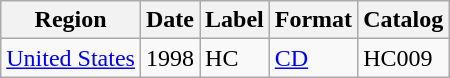<table class="wikitable">
<tr>
<th>Region</th>
<th>Date</th>
<th>Label</th>
<th>Format</th>
<th>Catalog</th>
</tr>
<tr>
<td><a href='#'>United States</a></td>
<td>1998</td>
<td>HC</td>
<td><a href='#'>CD</a></td>
<td>HC009</td>
</tr>
</table>
